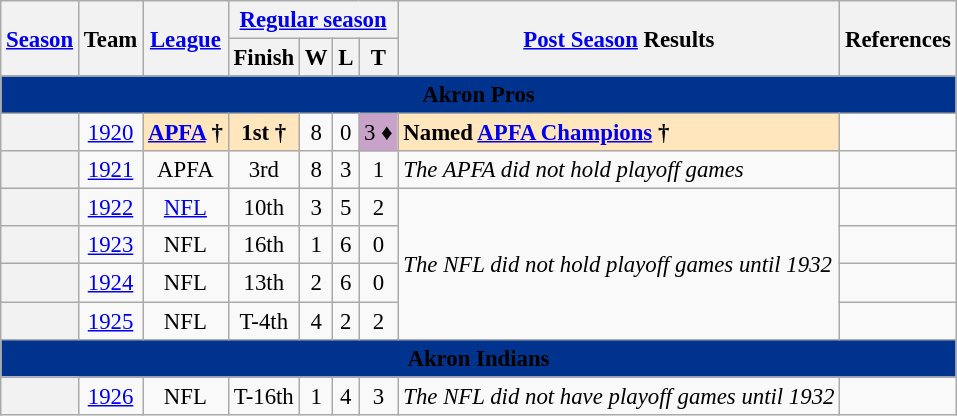<table class="wikitable" style="font-size: 95%;">
<tr>
<th rowspan="2"><a href='#'>Season</a></th>
<th rowspan="2">Team</th>
<th rowspan="2"><a href='#'>League</a></th>
<th colspan="4"><a href='#'>Regular season</a></th>
<th rowspan="2"><a href='#'>Post Season</a> Results</th>
<th rowspan="2">References</th>
</tr>
<tr>
<th>Finish</th>
<th>W</th>
<th>L</th>
<th>T</th>
</tr>
<tr>
<td align="center" colspan="9" style="background: #00338D;"><strong><span>Akron Pros</span></strong></td>
</tr>
<tr>
<th align="center"></th>
<td align="center"><a href='#'>1920</a></td>
<td align="center" style="background: #FFE6BD"><strong><a href='#'>APFA</a> †</strong></td>
<td align="center" style="background: #FFE6BD"><strong>1st †</strong></td>
<td align="center">8</td>
<td align="center">0</td>
<td align="center" style="background: #C8A2C8;">3 <strong>♦</strong></td>
<td style="background: #FFE6BD;"><strong>Named <a href='#'>APFA Champions</a> †</strong></td>
<td align="center"></td>
</tr>
<tr>
<th align="center"></th>
<td align="center"><a href='#'>1921</a></td>
<td align="center">APFA</td>
<td align="center">3rd</td>
<td align="center">8</td>
<td align="center">3</td>
<td align="center">1</td>
<td><em>The APFA did not hold playoff games</em></td>
<td align="center"></td>
</tr>
<tr>
<th align="center"></th>
<td align="center"><a href='#'>1922</a></td>
<td align="center"><a href='#'>NFL</a></td>
<td align="center">10th</td>
<td align="center">3</td>
<td align="center">5</td>
<td align="center">2</td>
<td rowspan="4"><em>The NFL did not hold playoff games until 1932</em></td>
<td align="center"></td>
</tr>
<tr>
<th align="center"></th>
<td align="center"><a href='#'>1923</a></td>
<td align="center">NFL</td>
<td align="center">16th</td>
<td align="center">1</td>
<td align="center">6</td>
<td align="center">0</td>
<td align="center"></td>
</tr>
<tr>
<th align="center"></th>
<td align="center"><a href='#'>1924</a></td>
<td align="center">NFL</td>
<td align="center">13th</td>
<td align="center">2</td>
<td align="center">6</td>
<td align="center">0</td>
<td align="center"></td>
</tr>
<tr>
<th align="center"></th>
<td align="center"><a href='#'>1925</a></td>
<td align="center">NFL</td>
<td align="center">T-4th</td>
<td align="center">4</td>
<td align="center">2</td>
<td align="center">2</td>
<td align="center"></td>
</tr>
<tr>
<td align="center" colspan="9" style="background: #00338D;"><strong><span>Akron Indians</span></strong></td>
</tr>
<tr>
<th align="center"></th>
<td align="center"><a href='#'>1926</a></td>
<td align="center">NFL</td>
<td align="center">T-16th</td>
<td align="center">1</td>
<td align="center">4</td>
<td align="center">3</td>
<td><em>The NFL did not have playoff games until 1932</em></td>
<td align="center"></td>
</tr>
</table>
